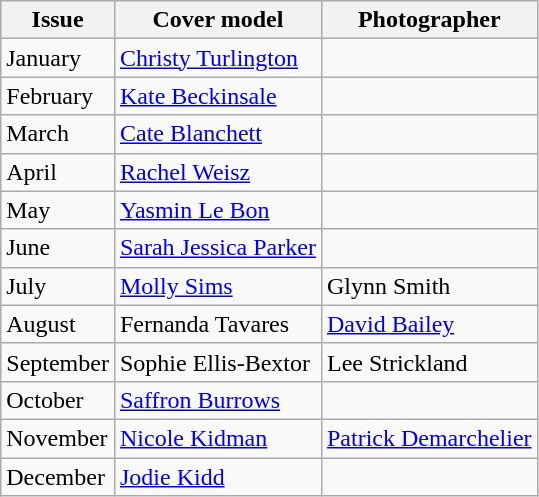<table class="sortable wikitable">
<tr>
<th>Issue</th>
<th>Cover model</th>
<th>Photographer</th>
</tr>
<tr>
<td>January</td>
<td><a href='#'>Christy Turlington</a></td>
<td></td>
</tr>
<tr>
<td>February</td>
<td><a href='#'>Kate Beckinsale</a></td>
<td></td>
</tr>
<tr>
<td>March</td>
<td><a href='#'>Cate Blanchett</a></td>
</tr>
<tr>
<td>April</td>
<td><a href='#'>Rachel Weisz</a></td>
<td></td>
</tr>
<tr>
<td>May</td>
<td><a href='#'>Yasmin Le Bon</a></td>
<td></td>
</tr>
<tr>
<td>June</td>
<td><a href='#'>Sarah Jessica Parker</a></td>
<td></td>
</tr>
<tr>
<td>July</td>
<td><a href='#'>Molly Sims</a></td>
<td>Glynn Smith</td>
</tr>
<tr>
<td>August</td>
<td>Fernanda Tavares</td>
<td><a href='#'>David Bailey</a></td>
</tr>
<tr>
<td>September</td>
<td>Sophie Ellis-Bextor</td>
<td>Lee Strickland</td>
</tr>
<tr>
<td>October</td>
<td><a href='#'>Saffron Burrows</a></td>
<td></td>
</tr>
<tr>
<td>November</td>
<td><a href='#'>Nicole Kidman</a></td>
<td><a href='#'>Patrick Demarchelier</a></td>
</tr>
<tr>
<td>December</td>
<td><a href='#'>Jodie Kidd</a></td>
<td></td>
</tr>
</table>
